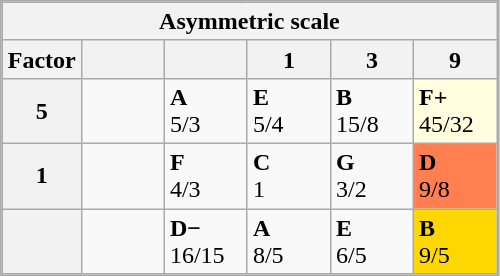<table class="wikitable" style="text-align: left; display: inline-block;">
<tr>
<th colspan=7>Asymmetric scale</th>
</tr>
<tr>
<th>Factor</th>
<th style="width: 3em"></th>
<th style="width: 3em"></th>
<th style="width: 3em">1</th>
<th style="width: 3em">3</th>
<th style="width: 3em">9</th>
</tr>
<tr>
<th>5</th>
<td></td>
<td><strong>A</strong> <br> 5/3</td>
<td><strong>E</strong> <br> 5/4</td>
<td><strong>B</strong> <br> 15/8</td>
<td style="background-color: #ffffe0"><strong>F+</strong> <br> 45/32</td>
</tr>
<tr>
<th>1</th>
<td></td>
<td><strong>F</strong> <br> 4/3</td>
<td><strong>C</strong> <br> 1</td>
<td><strong>G</strong> <br> 3/2</td>
<td style="background-color: #FF7F50"><strong>D</strong> <br> 9/8</td>
</tr>
<tr>
<th></th>
<td></td>
<td><strong>D−</strong> <br> 16/15</td>
<td><strong>A</strong> <br> 8/5</td>
<td><strong>E</strong> <br> 6/5</td>
<td style="background-color: #FFD700"><strong>B</strong> <br> 9/5</td>
</tr>
</table>
